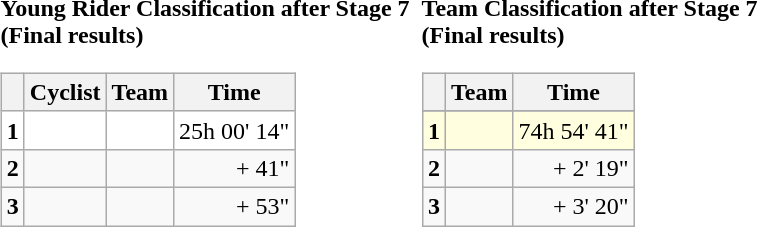<table>
<tr>
<td><strong>Young Rider Classification after Stage 7 <br>(Final results)</strong><br><table class="wikitable">
<tr>
<th></th>
<th>Cyclist</th>
<th>Team</th>
<th>Time</th>
</tr>
<tr style="background:white">
<td><strong>1</strong></td>
<td></td>
<td></td>
<td align="right">25h 00' 14"</td>
</tr>
<tr>
<td><strong>2</strong></td>
<td></td>
<td></td>
<td align="right">+ 41"</td>
</tr>
<tr>
<td><strong>3</strong></td>
<td></td>
<td></td>
<td align="right">+ 53"</td>
</tr>
</table>
</td>
<td></td>
<td><strong>Team Classification after Stage 7<br>(Final results)</strong><br><table class="wikitable">
<tr>
<th></th>
<th>Team</th>
<th>Time</th>
</tr>
<tr>
</tr>
<tr style="background:lightyellow">
<td><strong>1</strong></td>
<td></td>
<td align="right">74h 54' 41"</td>
</tr>
<tr>
<td><strong>2</strong></td>
<td></td>
<td align="right">+ 2' 19"</td>
</tr>
<tr>
<td><strong>3</strong></td>
<td></td>
<td align="right">+ 3' 20"</td>
</tr>
</table>
</td>
</tr>
</table>
